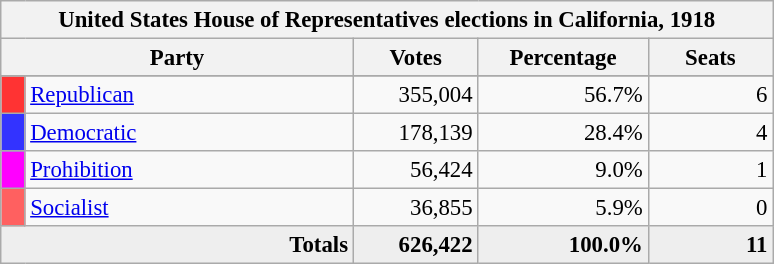<table class="wikitable" style="font-size: 95%;">
<tr>
<th colspan="6">United States House of Representatives elections in California, 1918</th>
</tr>
<tr>
<th colspan=2 style="width: 15em">Party</th>
<th style="width: 5em">Votes</th>
<th style="width: 7em">Percentage</th>
<th style="width: 5em">Seats</th>
</tr>
<tr>
</tr>
<tr>
<th style="background-color:#FF3333; width: 3px"></th>
<td style="width: 130px"><a href='#'>Republican</a></td>
<td align="right">355,004</td>
<td align="right">56.7%</td>
<td align="right">6</td>
</tr>
<tr>
<th style="background-color:#3333FF; width: 3px"></th>
<td style="width: 130px"><a href='#'>Democratic</a></td>
<td align="right">178,139</td>
<td align="right">28.4%</td>
<td align="right">4</td>
</tr>
<tr>
<th style="background-color:#FF00FF; width: 3px"></th>
<td style="width: 130px"><a href='#'>Prohibition</a></td>
<td align="right">56,424</td>
<td align="right">9.0%</td>
<td align="right">1</td>
</tr>
<tr>
<th style="background-color:#FF6060; width: 3px"></th>
<td style="width: 130px"><a href='#'>Socialist</a></td>
<td align="right">36,855</td>
<td align="right">5.9%</td>
<td align="right">0</td>
</tr>
<tr bgcolor="#EEEEEE">
<td colspan="2" align="right"><strong>Totals</strong></td>
<td align="right"><strong>626,422</strong></td>
<td align="right"><strong>100.0%</strong></td>
<td align="right"><strong>11</strong></td>
</tr>
</table>
